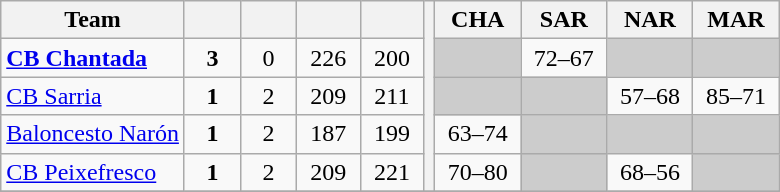<table class="wikitable" style="text-align:center">
<tr>
<th>Team</th>
<th width=30></th>
<th width=30></th>
<th width=35></th>
<th width=35></th>
<th rowspan=5></th>
<th width=50>CHA</th>
<th width=50>SAR</th>
<th width=50>NAR</th>
<th width=50>MAR</th>
</tr>
<tr>
<td align="left"><strong><a href='#'>CB Chantada</a></strong></td>
<td><strong>3</strong></td>
<td>0</td>
<td>226</td>
<td>200</td>
<td style="background:#cccccc"></td>
<td>72–67</td>
<td style="background:#cccccc"></td>
<td style="background:#cccccc"></td>
</tr>
<tr>
<td align="left"><a href='#'>CB Sarria</a></td>
<td><strong>1</strong></td>
<td>2</td>
<td>209</td>
<td>211</td>
<td style="background:#cccccc"></td>
<td style="background:#cccccc"></td>
<td>57–68</td>
<td>85–71</td>
</tr>
<tr>
<td align="left"><a href='#'>Baloncesto Narón</a></td>
<td><strong>1</strong></td>
<td>2</td>
<td>187</td>
<td>199</td>
<td>63–74</td>
<td style="background:#cccccc"></td>
<td style="background:#cccccc"></td>
<td style="background:#cccccc"></td>
</tr>
<tr>
<td align="left"><a href='#'>CB Peixefresco</a></td>
<td><strong>1</strong></td>
<td>2</td>
<td>209</td>
<td>221</td>
<td>70–80</td>
<td style="background:#cccccc"></td>
<td>68–56</td>
<td style="background:#cccccc"></td>
</tr>
<tr>
</tr>
</table>
